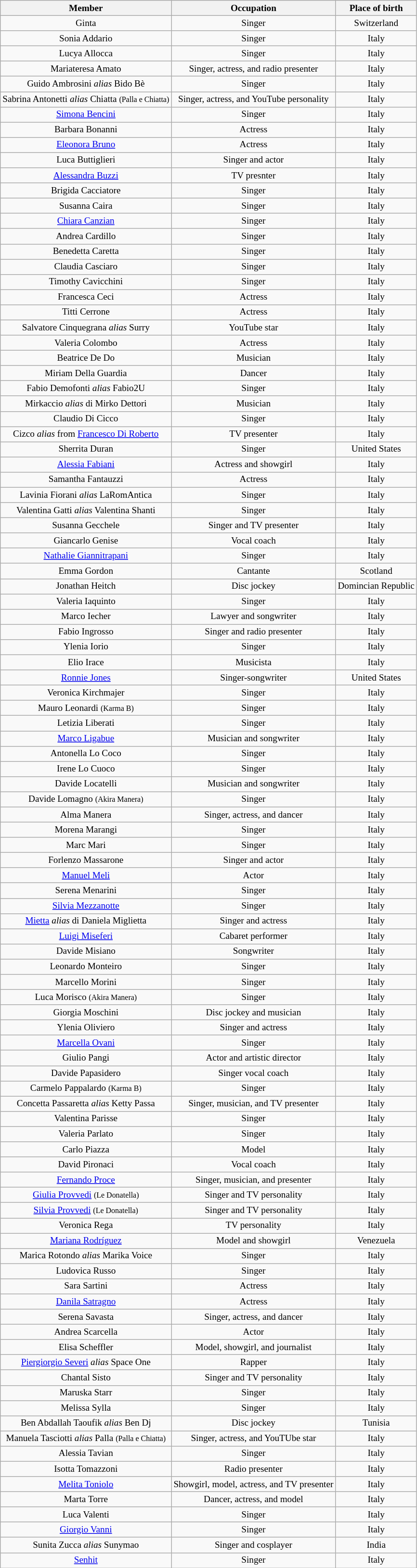<table class="wikitable" style="text-align:center; font-size:80%">
<tr>
<th>Member</th>
<th>Occupation</th>
<th>Place of birth</th>
</tr>
<tr>
<td>Ginta</td>
<td>Singer</td>
<td>Switzerland</td>
</tr>
<tr>
<td>Sonia Addario</td>
<td>Singer</td>
<td>Italy</td>
</tr>
<tr>
<td>Lucya Allocca</td>
<td>Singer</td>
<td>Italy</td>
</tr>
<tr>
<td>Mariateresa Amato</td>
<td>Singer, actress, and radio presenter</td>
<td>Italy</td>
</tr>
<tr>
<td>Guido Ambrosini <em>alias</em> Bido Bè</td>
<td>Singer</td>
<td>Italy</td>
</tr>
<tr>
<td>Sabrina Antonetti <em>alias</em> Chiatta <small>(Palla e Chiatta)</small></td>
<td>Singer, actress, and YouTube personality</td>
<td>Italy</td>
</tr>
<tr>
<td><a href='#'>Simona Bencini</a></td>
<td>Singer</td>
<td>Italy</td>
</tr>
<tr>
<td>Barbara Bonanni</td>
<td>Actress</td>
<td>Italy</td>
</tr>
<tr>
<td><a href='#'>Eleonora Bruno</a></td>
<td>Actress</td>
<td>Italy</td>
</tr>
<tr>
<td>Luca Buttiglieri</td>
<td>Singer and actor</td>
<td>Italy</td>
</tr>
<tr>
<td><a href='#'>Alessandra Buzzi</a></td>
<td>TV presnter</td>
<td>Italy</td>
</tr>
<tr>
<td>Brigida Cacciatore</td>
<td>Singer</td>
<td>Italy</td>
</tr>
<tr>
<td>Susanna Caira</td>
<td>Singer</td>
<td>Italy</td>
</tr>
<tr>
<td><a href='#'>Chiara Canzian</a></td>
<td>Singer</td>
<td>Italy</td>
</tr>
<tr>
<td>Andrea Cardillo</td>
<td>Singer</td>
<td>Italy</td>
</tr>
<tr>
<td>Benedetta Caretta</td>
<td>Singer</td>
<td>Italy</td>
</tr>
<tr>
<td>Claudia Casciaro</td>
<td>Singer</td>
<td>Italy</td>
</tr>
<tr>
<td>Timothy Cavicchini</td>
<td>Singer</td>
<td>Italy</td>
</tr>
<tr>
<td>Francesca Ceci</td>
<td>Actress</td>
<td>Italy</td>
</tr>
<tr>
<td>Titti Cerrone</td>
<td>Actress</td>
<td>Italy</td>
</tr>
<tr>
<td>Salvatore Cinquegrana <em>alias</em> Surry</td>
<td>YouTube star</td>
<td>Italy</td>
</tr>
<tr>
<td>Valeria Colombo</td>
<td>Actress</td>
<td>Italy</td>
</tr>
<tr>
<td>Beatrice De Do</td>
<td>Musician</td>
<td>Italy</td>
</tr>
<tr>
<td>Miriam Della Guardia</td>
<td>Dancer</td>
<td>Italy</td>
</tr>
<tr>
<td>Fabio Demofonti <em>alias</em> Fabio2U</td>
<td>Singer</td>
<td>Italy</td>
</tr>
<tr>
<td>Mirkaccio <em>alias</em> di Mirko Dettori</td>
<td>Musician</td>
<td>Italy</td>
</tr>
<tr>
<td>Claudio Di Cicco</td>
<td>Singer</td>
<td>Italy</td>
</tr>
<tr>
<td>Cizco <em>alias</em> from <a href='#'>Francesco Di Roberto</a></td>
<td>TV presenter</td>
<td>Italy</td>
</tr>
<tr>
<td>Sherrita Duran</td>
<td>Singer</td>
<td>United States</td>
</tr>
<tr>
<td><a href='#'>Alessia Fabiani</a></td>
<td>Actress and showgirl</td>
<td>Italy</td>
</tr>
<tr>
<td>Samantha Fantauzzi</td>
<td>Actress</td>
<td>Italy</td>
</tr>
<tr>
<td>Lavinia Fiorani <em>alias</em> LaRomAntica</td>
<td>Singer</td>
<td>Italy</td>
</tr>
<tr>
<td>Valentina Gatti <em>alias</em> Valentina Shanti</td>
<td>Singer</td>
<td>Italy</td>
</tr>
<tr>
<td>Susanna Gecchele</td>
<td>Singer and TV presenter</td>
<td>Italy</td>
</tr>
<tr>
<td>Giancarlo Genise</td>
<td>Vocal coach</td>
<td>Italy</td>
</tr>
<tr>
<td><a href='#'>Nathalie Giannitrapani</a></td>
<td>Singer</td>
<td>Italy</td>
</tr>
<tr>
<td>Emma Gordon</td>
<td>Cantante</td>
<td>Scotland</td>
</tr>
<tr>
<td>Jonathan Heitch</td>
<td>Disc jockey</td>
<td>Domincian Republic</td>
</tr>
<tr>
<td>Valeria Iaquinto</td>
<td>Singer</td>
<td>Italy</td>
</tr>
<tr>
<td>Marco Iecher</td>
<td>Lawyer and songwriter</td>
<td>Italy</td>
</tr>
<tr>
<td>Fabio Ingrosso</td>
<td>Singer and radio presenter</td>
<td>Italy</td>
</tr>
<tr>
<td>Ylenia Iorio</td>
<td>Singer</td>
<td>Italy</td>
</tr>
<tr>
<td>Elio Irace</td>
<td>Musicista</td>
<td>Italy</td>
</tr>
<tr>
<td><a href='#'>Ronnie Jones</a></td>
<td>Singer-songwriter</td>
<td>United States</td>
</tr>
<tr>
<td>Veronica Kirchmajer</td>
<td>Singer</td>
<td>Italy</td>
</tr>
<tr>
<td>Mauro Leonardi <small>(Karma B)</small></td>
<td>Singer</td>
<td>Italy</td>
</tr>
<tr>
<td>Letizia Liberati</td>
<td>Singer</td>
<td>Italy</td>
</tr>
<tr>
<td><a href='#'>Marco Ligabue</a></td>
<td>Musician and songwriter</td>
<td>Italy</td>
</tr>
<tr>
<td>Antonella Lo Coco</td>
<td>Singer</td>
<td>Italy</td>
</tr>
<tr>
<td>Irene Lo Cuoco</td>
<td>Singer</td>
<td>Italy</td>
</tr>
<tr>
<td>Davide Locatelli</td>
<td>Musician and songwriter</td>
<td>Italy</td>
</tr>
<tr>
<td>Davide Lomagno <small>(Akira Manera)</small></td>
<td>Singer</td>
<td>Italy</td>
</tr>
<tr>
<td>Alma Manera</td>
<td>Singer, actress, and dancer</td>
<td>Italy</td>
</tr>
<tr>
<td>Morena Marangi</td>
<td>Singer</td>
<td>Italy</td>
</tr>
<tr>
<td>Marc Mari</td>
<td>Singer</td>
<td>Italy</td>
</tr>
<tr>
<td>Forlenzo Massarone</td>
<td>Singer and actor</td>
<td>Italy</td>
</tr>
<tr>
<td><a href='#'>Manuel Meli</a></td>
<td>Actor</td>
<td>Italy</td>
</tr>
<tr>
<td>Serena Menarini</td>
<td>Singer</td>
<td>Italy</td>
</tr>
<tr>
<td><a href='#'>Silvia Mezzanotte</a></td>
<td>Singer</td>
<td>Italy</td>
</tr>
<tr>
<td><a href='#'>Mietta</a> <em>alias</em> di Daniela Miglietta</td>
<td>Singer and actress</td>
<td>Italy</td>
</tr>
<tr>
<td><a href='#'>Luigi Miseferi</a></td>
<td>Cabaret performer</td>
<td>Italy</td>
</tr>
<tr>
<td>Davide Misiano</td>
<td>Songwriter</td>
<td>Italy</td>
</tr>
<tr>
<td>Leonardo Monteiro</td>
<td>Singer</td>
<td>Italy</td>
</tr>
<tr>
<td>Marcello Morini</td>
<td>Singer</td>
<td>Italy</td>
</tr>
<tr>
<td>Luca Morisco <small>(Akira Manera)</small></td>
<td>Singer</td>
<td>Italy</td>
</tr>
<tr>
<td>Giorgia Moschini</td>
<td>Disc jockey and musician</td>
<td>Italy</td>
</tr>
<tr>
<td>Ylenia Oliviero</td>
<td>Singer and actress</td>
<td>Italy</td>
</tr>
<tr>
<td><a href='#'>Marcella Ovani</a></td>
<td>Singer</td>
<td>Italy</td>
</tr>
<tr>
<td>Giulio Pangi</td>
<td>Actor and artistic director</td>
<td>Italy</td>
</tr>
<tr>
<td>Davide Papasidero</td>
<td>Singer vocal coach</td>
<td>Italy</td>
</tr>
<tr>
<td>Carmelo Pappalardo <small>(Karma B)</small></td>
<td>Singer</td>
<td>Italy</td>
</tr>
<tr>
<td>Concetta Passaretta <em>alias</em> Ketty Passa</td>
<td>Singer, musician, and TV presenter</td>
<td>Italy</td>
</tr>
<tr>
<td>Valentina Parisse</td>
<td>Singer</td>
<td>Italy</td>
</tr>
<tr>
<td>Valeria Parlato</td>
<td>Singer</td>
<td>Italy</td>
</tr>
<tr>
<td>Carlo Piazza</td>
<td>Model</td>
<td>Italy</td>
</tr>
<tr>
<td>David Pironaci</td>
<td>Vocal coach</td>
<td>Italy</td>
</tr>
<tr>
<td><a href='#'>Fernando Proce</a></td>
<td>Singer, musician, and presenter</td>
<td>Italy</td>
</tr>
<tr>
<td><a href='#'>Giulia Provvedi</a> <small>(Le Donatella)</small></td>
<td>Singer and TV personality</td>
<td>Italy</td>
</tr>
<tr>
<td><a href='#'>Silvia Provvedi</a> <small>(Le Donatella)</small></td>
<td>Singer and TV personality</td>
<td>Italy</td>
</tr>
<tr>
<td>Veronica Rega</td>
<td>TV personality</td>
<td>Italy</td>
</tr>
<tr>
<td><a href='#'>Mariana Rodríguez</a></td>
<td>Model and showgirl</td>
<td>Venezuela</td>
</tr>
<tr>
<td>Marica Rotondo <em>alias</em> Marika Voice</td>
<td>Singer</td>
<td>Italy</td>
</tr>
<tr>
<td>Ludovica Russo</td>
<td>Singer</td>
<td>Italy</td>
</tr>
<tr>
<td>Sara Sartini</td>
<td>Actress</td>
<td>Italy</td>
</tr>
<tr>
<td><a href='#'>Danila Satragno</a></td>
<td>Actress</td>
<td>Italy</td>
</tr>
<tr>
<td>Serena Savasta</td>
<td>Singer, actress, and dancer</td>
<td>Italy</td>
</tr>
<tr>
<td>Andrea Scarcella</td>
<td>Actor</td>
<td>Italy</td>
</tr>
<tr>
<td>Elisa Scheffler</td>
<td>Model, showgirl, and journalist</td>
<td>Italy</td>
</tr>
<tr>
<td><a href='#'>Piergiorgio Severi</a> <em>alias</em> Space One</td>
<td>Rapper</td>
<td>Italy</td>
</tr>
<tr>
<td>Chantal Sisto</td>
<td>Singer and TV personality</td>
<td>Italy</td>
</tr>
<tr>
<td>Maruska Starr</td>
<td>Singer</td>
<td>Italy</td>
</tr>
<tr>
<td>Melissa Sylla</td>
<td>Singer</td>
<td>Italy</td>
</tr>
<tr>
<td>Ben Abdallah Taoufik <em>alias</em> Ben Dj</td>
<td>Disc jockey</td>
<td>Tunisia</td>
</tr>
<tr>
<td>Manuela Tasciotti <em>alias</em> Palla <small>(Palla e Chiatta)</small></td>
<td>Singer, actress, and YouTUbe star</td>
<td>Italy</td>
</tr>
<tr>
<td>Alessia Tavian</td>
<td>Singer</td>
<td>Italy</td>
</tr>
<tr>
<td>Isotta Tomazzoni</td>
<td>Radio presenter</td>
<td>Italy</td>
</tr>
<tr>
<td><a href='#'>Melita Toniolo</a></td>
<td>Showgirl, model, actress, and TV presenter</td>
<td>Italy</td>
</tr>
<tr>
<td>Marta Torre</td>
<td>Dancer, actress, and model</td>
<td>Italy</td>
</tr>
<tr>
<td>Luca Valenti</td>
<td>Singer</td>
<td>Italy</td>
</tr>
<tr>
<td><a href='#'>Giorgio Vanni</a></td>
<td>Singer</td>
<td>Italy</td>
</tr>
<tr>
<td>Sunita Zucca <em>alias</em> Sunymao</td>
<td>Singer and cosplayer</td>
<td>India</td>
</tr>
<tr>
<td><a href='#'>Senhit</a></td>
<td>Singer</td>
<td>Italy</td>
</tr>
</table>
